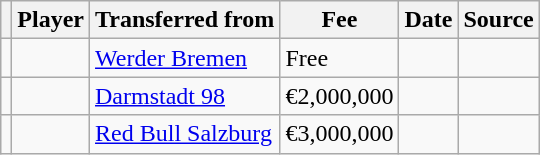<table class="wikitable plainrowheaders sortable">
<tr>
<th></th>
<th scope="col">Player</th>
<th>Transferred from</th>
<th style="width: 65px;">Fee</th>
<th scope="col">Date</th>
<th scope="col">Source</th>
</tr>
<tr>
<td align=center></td>
<td></td>
<td> <a href='#'>Werder Bremen</a></td>
<td>Free</td>
<td></td>
<td></td>
</tr>
<tr>
<td align=center></td>
<td></td>
<td> <a href='#'>Darmstadt 98</a></td>
<td>€2,000,000</td>
<td></td>
<td></td>
</tr>
<tr>
<td align="center"></td>
<td></td>
<td> <a href='#'>Red Bull Salzburg</a></td>
<td>€3,000,000</td>
<td></td>
<td></td>
</tr>
</table>
